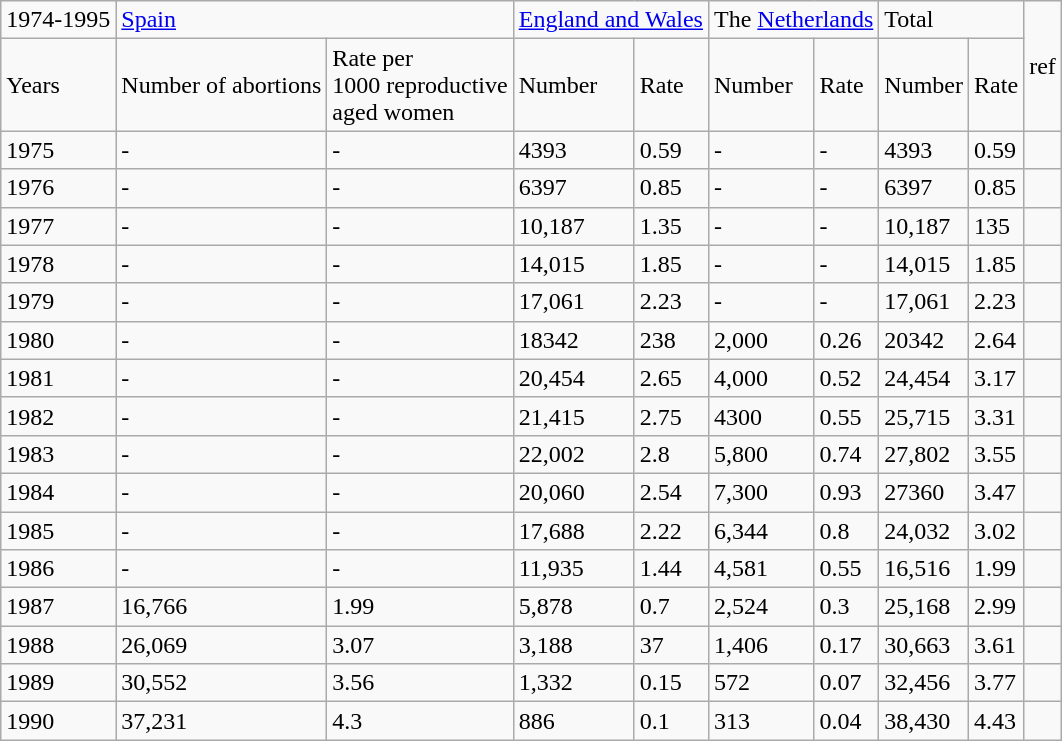<table class="wikitable sortable">
<tr>
<td>1974-1995</td>
<td colspan="2"><a href='#'>Spain</a></td>
<td colspan="2"><a href='#'>England and Wales</a></td>
<td colspan="2">The <a href='#'>Netherlands</a></td>
<td colspan="2">Total</td>
<td rowspan="2">ref</td>
</tr>
<tr>
<td>Years</td>
<td>Number of abortions</td>
<td>Rate per<br>1000 reproductive<br>aged women</td>
<td>Number</td>
<td>Rate</td>
<td>Number</td>
<td>Rate</td>
<td>Number</td>
<td>Rate</td>
</tr>
<tr>
<td>1975</td>
<td>-</td>
<td>-</td>
<td>4393</td>
<td>0.59</td>
<td>-</td>
<td>-</td>
<td>4393</td>
<td>0.59</td>
<td></td>
</tr>
<tr>
<td>1976</td>
<td>-</td>
<td>-</td>
<td>6397</td>
<td>0.85</td>
<td>-</td>
<td>-</td>
<td>6397</td>
<td>0.85</td>
<td></td>
</tr>
<tr>
<td>1977</td>
<td>-</td>
<td>-</td>
<td>10,187</td>
<td>1.35</td>
<td>-</td>
<td>-</td>
<td>10,187</td>
<td>135</td>
<td></td>
</tr>
<tr>
<td>1978</td>
<td>-</td>
<td>-</td>
<td>14,015</td>
<td>1.85</td>
<td>-</td>
<td>-</td>
<td>14,015</td>
<td>1.85</td>
<td></td>
</tr>
<tr>
<td>1979</td>
<td>-</td>
<td>-</td>
<td>17,061</td>
<td>2.23</td>
<td>-</td>
<td>-</td>
<td>17,061</td>
<td>2.23</td>
<td></td>
</tr>
<tr>
<td>1980</td>
<td>-</td>
<td>-</td>
<td>18342</td>
<td>238</td>
<td>2,000</td>
<td>0.26</td>
<td>20342</td>
<td>2.64</td>
<td></td>
</tr>
<tr>
<td>1981</td>
<td>-</td>
<td>-</td>
<td>20,454</td>
<td>2.65</td>
<td>4,000</td>
<td>0.52</td>
<td>24,454</td>
<td>3.17</td>
<td></td>
</tr>
<tr>
<td>1982</td>
<td>-</td>
<td>-</td>
<td>21,415</td>
<td>2.75</td>
<td>4300</td>
<td>0.55</td>
<td>25,715</td>
<td>3.31</td>
<td></td>
</tr>
<tr>
<td>1983</td>
<td>-</td>
<td>-</td>
<td>22,002</td>
<td>2.8</td>
<td>5,800</td>
<td>0.74</td>
<td>27,802</td>
<td>3.55</td>
<td></td>
</tr>
<tr>
<td>1984</td>
<td>-</td>
<td>-</td>
<td>20,060</td>
<td>2.54</td>
<td>7,300</td>
<td>0.93</td>
<td>27360</td>
<td>3.47</td>
<td></td>
</tr>
<tr>
<td>1985</td>
<td>-</td>
<td>-</td>
<td>17,688</td>
<td>2.22</td>
<td>6,344</td>
<td>0.8</td>
<td>24,032</td>
<td>3.02</td>
<td></td>
</tr>
<tr>
<td>1986</td>
<td>-</td>
<td>-</td>
<td>11,935</td>
<td>1.44</td>
<td>4,581</td>
<td>0.55</td>
<td>16,516</td>
<td>1.99</td>
<td></td>
</tr>
<tr>
<td>1987</td>
<td>16,766</td>
<td>1.99</td>
<td>5,878</td>
<td>0.7</td>
<td>2,524</td>
<td>0.3</td>
<td>25,168</td>
<td>2.99</td>
<td></td>
</tr>
<tr>
<td>1988</td>
<td>26,069</td>
<td>3.07</td>
<td>3,188</td>
<td>37</td>
<td>1,406</td>
<td>0.17</td>
<td>30,663</td>
<td>3.61</td>
<td></td>
</tr>
<tr>
<td>1989</td>
<td>30,552</td>
<td>3.56</td>
<td>1,332</td>
<td>0.15</td>
<td>572</td>
<td>0.07</td>
<td>32,456</td>
<td>3.77</td>
<td></td>
</tr>
<tr>
<td>1990</td>
<td>37,231</td>
<td>4.3</td>
<td>886</td>
<td>0.1</td>
<td>313</td>
<td>0.04</td>
<td>38,430</td>
<td>4.43</td>
<td></td>
</tr>
</table>
